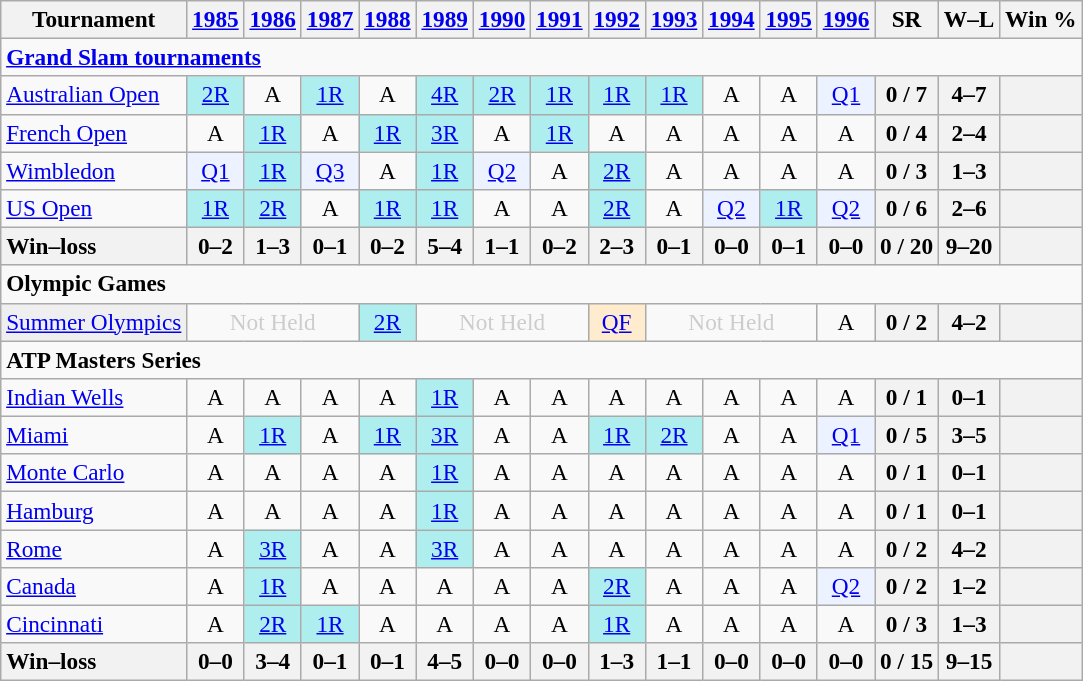<table class=wikitable style=text-align:center;font-size:97%>
<tr>
<th>Tournament</th>
<th><a href='#'>1985</a></th>
<th><a href='#'>1986</a></th>
<th><a href='#'>1987</a></th>
<th><a href='#'>1988</a></th>
<th><a href='#'>1989</a></th>
<th><a href='#'>1990</a></th>
<th><a href='#'>1991</a></th>
<th><a href='#'>1992</a></th>
<th><a href='#'>1993</a></th>
<th><a href='#'>1994</a></th>
<th><a href='#'>1995</a></th>
<th><a href='#'>1996</a></th>
<th>SR</th>
<th>W–L</th>
<th>Win %</th>
</tr>
<tr>
<td colspan=23 align=left><strong><a href='#'>Grand Slam tournaments</a></strong></td>
</tr>
<tr>
<td align=left><a href='#'>Australian Open</a></td>
<td bgcolor=afeeee><a href='#'>2R</a></td>
<td>A</td>
<td bgcolor=afeeee><a href='#'>1R</a></td>
<td>A</td>
<td bgcolor=afeeee><a href='#'>4R</a></td>
<td bgcolor=afeeee><a href='#'>2R</a></td>
<td bgcolor=afeeee><a href='#'>1R</a></td>
<td bgcolor=afeeee><a href='#'>1R</a></td>
<td bgcolor=afeeee><a href='#'>1R</a></td>
<td>A</td>
<td>A</td>
<td bgcolor=ecf2ff><a href='#'>Q1</a></td>
<th>0 / 7</th>
<th>4–7</th>
<th></th>
</tr>
<tr>
<td align=left><a href='#'>French Open</a></td>
<td>A</td>
<td bgcolor=afeeee><a href='#'>1R</a></td>
<td>A</td>
<td bgcolor=afeeee><a href='#'>1R</a></td>
<td bgcolor=afeeee><a href='#'>3R</a></td>
<td>A</td>
<td bgcolor=afeeee><a href='#'>1R</a></td>
<td>A</td>
<td>A</td>
<td>A</td>
<td>A</td>
<td>A</td>
<th>0 / 4</th>
<th>2–4</th>
<th></th>
</tr>
<tr>
<td align=left><a href='#'>Wimbledon</a></td>
<td bgcolor=ecf2ff><a href='#'>Q1</a></td>
<td bgcolor=afeeee><a href='#'>1R</a></td>
<td bgcolor=ecf2ff><a href='#'>Q3</a></td>
<td>A</td>
<td bgcolor=afeeee><a href='#'>1R</a></td>
<td bgcolor=ecf2ff><a href='#'>Q2</a></td>
<td>A</td>
<td bgcolor=afeeee><a href='#'>2R</a></td>
<td>A</td>
<td>A</td>
<td>A</td>
<td>A</td>
<th>0 / 3</th>
<th>1–3</th>
<th></th>
</tr>
<tr>
<td align=left><a href='#'>US Open</a></td>
<td bgcolor=afeeee><a href='#'>1R</a></td>
<td bgcolor=afeeee><a href='#'>2R</a></td>
<td>A</td>
<td bgcolor=afeeee><a href='#'>1R</a></td>
<td bgcolor=afeeee><a href='#'>1R</a></td>
<td>A</td>
<td>A</td>
<td bgcolor=afeeee><a href='#'>2R</a></td>
<td>A</td>
<td bgcolor=ecf2ff><a href='#'>Q2</a></td>
<td bgcolor=afeeee><a href='#'>1R</a></td>
<td bgcolor=ecf2ff><a href='#'>Q2</a></td>
<th>0 / 6</th>
<th>2–6</th>
<th></th>
</tr>
<tr>
<th style=text-align:left>Win–loss</th>
<th>0–2</th>
<th>1–3</th>
<th>0–1</th>
<th>0–2</th>
<th>5–4</th>
<th>1–1</th>
<th>0–2</th>
<th>2–3</th>
<th>0–1</th>
<th>0–0</th>
<th>0–1</th>
<th>0–0</th>
<th>0 / 20</th>
<th>9–20</th>
<th></th>
</tr>
<tr>
<td colspan=22 align=left><strong>Olympic Games</strong></td>
</tr>
<tr>
<td style=background:#EFEFEF align=left><a href='#'>Summer Olympics</a></td>
<td colspan=3 style=color:#cccccc>Not Held</td>
<td style=background:#afeeee><a href='#'>2R</a></td>
<td colspan=3 style=color:#cccccc>Not Held</td>
<td style=background:#ffebcd><a href='#'>QF</a></td>
<td colspan=3 style=color:#cccccc>Not Held</td>
<td>A</td>
<th>0 / 2</th>
<th>4–2</th>
<th></th>
</tr>
<tr>
<td colspan=23 align=left><strong>ATP Masters Series</strong></td>
</tr>
<tr>
<td align=left><a href='#'>Indian Wells</a></td>
<td>A</td>
<td>A</td>
<td>A</td>
<td>A</td>
<td bgcolor=afeeee><a href='#'>1R</a></td>
<td>A</td>
<td>A</td>
<td>A</td>
<td>A</td>
<td>A</td>
<td>A</td>
<td>A</td>
<th>0 / 1</th>
<th>0–1</th>
<th></th>
</tr>
<tr>
<td align=left><a href='#'>Miami</a></td>
<td>A</td>
<td bgcolor=afeeee><a href='#'>1R</a></td>
<td>A</td>
<td bgcolor=afeeee><a href='#'>1R</a></td>
<td bgcolor=afeeee><a href='#'>3R</a></td>
<td>A</td>
<td>A</td>
<td bgcolor=afeeee><a href='#'>1R</a></td>
<td bgcolor=afeeee><a href='#'>2R</a></td>
<td>A</td>
<td>A</td>
<td bgcolor=ecf2ff><a href='#'>Q1</a></td>
<th>0 / 5</th>
<th>3–5</th>
<th></th>
</tr>
<tr>
<td align=left><a href='#'>Monte Carlo</a></td>
<td>A</td>
<td>A</td>
<td>A</td>
<td>A</td>
<td bgcolor=afeeee><a href='#'>1R</a></td>
<td>A</td>
<td>A</td>
<td>A</td>
<td>A</td>
<td>A</td>
<td>A</td>
<td>A</td>
<th>0 / 1</th>
<th>0–1</th>
<th></th>
</tr>
<tr>
<td align=left><a href='#'>Hamburg</a></td>
<td>A</td>
<td>A</td>
<td>A</td>
<td>A</td>
<td bgcolor=afeeee><a href='#'>1R</a></td>
<td>A</td>
<td>A</td>
<td>A</td>
<td>A</td>
<td>A</td>
<td>A</td>
<td>A</td>
<th>0 / 1</th>
<th>0–1</th>
<th></th>
</tr>
<tr>
<td align=left><a href='#'>Rome</a></td>
<td>A</td>
<td bgcolor=afeeee><a href='#'>3R</a></td>
<td>A</td>
<td>A</td>
<td bgcolor=afeeee><a href='#'>3R</a></td>
<td>A</td>
<td>A</td>
<td>A</td>
<td>A</td>
<td>A</td>
<td>A</td>
<td>A</td>
<th>0 / 2</th>
<th>4–2</th>
<th></th>
</tr>
<tr>
<td align=left><a href='#'>Canada</a></td>
<td>A</td>
<td bgcolor=afeeee><a href='#'>1R</a></td>
<td>A</td>
<td>A</td>
<td>A</td>
<td>A</td>
<td>A</td>
<td bgcolor=afeeee><a href='#'>2R</a></td>
<td>A</td>
<td>A</td>
<td>A</td>
<td bgcolor=ecf2ff><a href='#'>Q2</a></td>
<th>0 / 2</th>
<th>1–2</th>
<th></th>
</tr>
<tr>
<td align=left><a href='#'>Cincinnati</a></td>
<td>A</td>
<td bgcolor=afeeee><a href='#'>2R</a></td>
<td bgcolor=afeeee><a href='#'>1R</a></td>
<td>A</td>
<td>A</td>
<td>A</td>
<td>A</td>
<td bgcolor=afeeee><a href='#'>1R</a></td>
<td>A</td>
<td>A</td>
<td>A</td>
<td>A</td>
<th>0 / 3</th>
<th>1–3</th>
<th></th>
</tr>
<tr>
<th style=text-align:left>Win–loss</th>
<th>0–0</th>
<th>3–4</th>
<th>0–1</th>
<th>0–1</th>
<th>4–5</th>
<th>0–0</th>
<th>0–0</th>
<th>1–3</th>
<th>1–1</th>
<th>0–0</th>
<th>0–0</th>
<th>0–0</th>
<th>0 / 15</th>
<th>9–15</th>
<th></th>
</tr>
</table>
